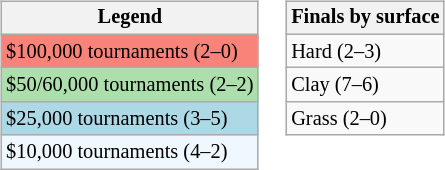<table>
<tr valign=top>
<td><br><table class=wikitable style="font-size:85%;">
<tr>
<th>Legend</th>
</tr>
<tr style="background:#f88379;">
<td>$100,000 tournaments (2–0)</td>
</tr>
<tr style="background:#addfad;">
<td>$50/60,000 tournaments (2–2)</td>
</tr>
<tr style="background:lightblue;">
<td>$25,000 tournaments (3–5)</td>
</tr>
<tr style="background:#f0f8ff;">
<td>$10,000 tournaments (4–2)</td>
</tr>
</table>
</td>
<td><br><table class=wikitable style="font-size:85%;">
<tr>
<th>Finals by surface</th>
</tr>
<tr>
<td>Hard (2–3)</td>
</tr>
<tr>
<td>Clay (7–6)</td>
</tr>
<tr>
<td>Grass (2–0)</td>
</tr>
</table>
</td>
</tr>
</table>
